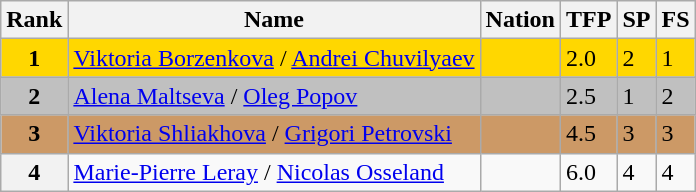<table class="wikitable sortable">
<tr>
<th>Rank</th>
<th>Name</th>
<th>Nation</th>
<th>TFP</th>
<th>SP</th>
<th>FS</th>
</tr>
<tr bgcolor="gold">
<td align="center"><strong>1</strong></td>
<td><a href='#'>Viktoria Borzenkova</a> / <a href='#'>Andrei Chuvilyaev</a></td>
<td></td>
<td>2.0</td>
<td>2</td>
<td>1</td>
</tr>
<tr bgcolor="silver">
<td align="center"><strong>2</strong></td>
<td><a href='#'>Alena Maltseva</a> / <a href='#'>Oleg Popov</a></td>
<td></td>
<td>2.5</td>
<td>1</td>
<td>2</td>
</tr>
<tr bgcolor="cc9966">
<td align="center"><strong>3</strong></td>
<td><a href='#'>Viktoria Shliakhova</a> / <a href='#'>Grigori Petrovski</a></td>
<td></td>
<td>4.5</td>
<td>3</td>
<td>3</td>
</tr>
<tr>
<th>4</th>
<td><a href='#'>Marie-Pierre Leray</a> / <a href='#'>Nicolas Osseland</a></td>
<td></td>
<td>6.0</td>
<td>4</td>
<td>4</td>
</tr>
</table>
